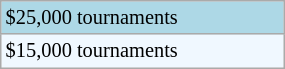<table class="wikitable" style="font-size:85%; width:15%;">
<tr style="background:lightblue;">
<td>$25,000 tournaments</td>
</tr>
<tr style="background:#f0f8ff;">
<td>$15,000 tournaments</td>
</tr>
</table>
